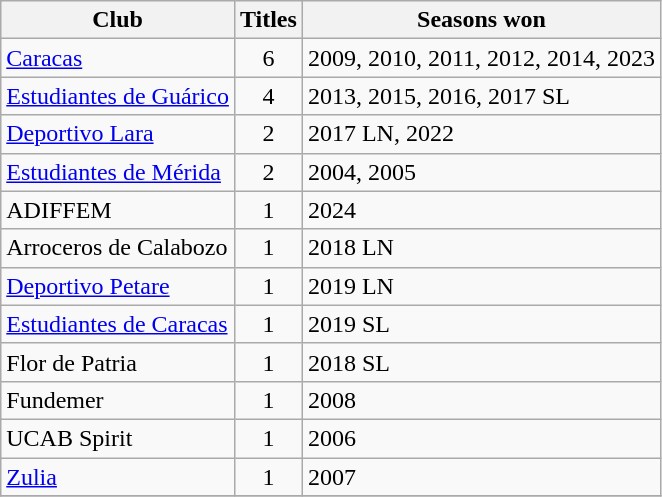<table class="wikitable sortable plainrowheaders">
<tr>
<th scope=col>Club</th>
<th scope=col>Titles</th>
<th scope=col>Seasons won</th>
</tr>
<tr>
<td><a href='#'>Caracas</a></td>
<td align=center>6</td>
<td>2009, 2010, 2011, 2012, 2014, 2023</td>
</tr>
<tr>
<td><a href='#'>Estudiantes de Guárico</a></td>
<td align=center>4</td>
<td>2013, 2015, 2016, 2017 SL</td>
</tr>
<tr>
<td><a href='#'>Deportivo Lara</a></td>
<td align=center>2</td>
<td>2017 LN, 2022</td>
</tr>
<tr>
<td><a href='#'>Estudiantes de Mérida</a></td>
<td align=center>2</td>
<td>2004, 2005</td>
</tr>
<tr>
<td>ADIFFEM</td>
<td align=center>1</td>
<td>2024</td>
</tr>
<tr>
<td>Arroceros de Calabozo</td>
<td align=center>1</td>
<td>2018 LN</td>
</tr>
<tr>
<td><a href='#'>Deportivo Petare</a></td>
<td align=center>1</td>
<td>2019 LN</td>
</tr>
<tr>
<td><a href='#'>Estudiantes de Caracas</a></td>
<td align=center>1</td>
<td>2019 SL</td>
</tr>
<tr>
<td>Flor de Patria</td>
<td align=center>1</td>
<td>2018 SL</td>
</tr>
<tr>
<td>Fundemer</td>
<td align=center>1</td>
<td>2008</td>
</tr>
<tr>
<td>UCAB Spirit</td>
<td align=center>1</td>
<td>2006</td>
</tr>
<tr>
<td><a href='#'>Zulia</a></td>
<td align=center>1</td>
<td>2007</td>
</tr>
<tr>
</tr>
</table>
